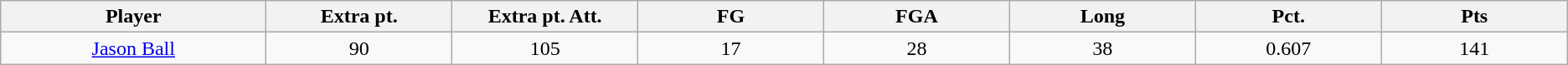<table class="wikitable sortable">
<tr>
<th bgcolor="#DDDDFF" width="10%">Player</th>
<th bgcolor="#DDDDFF" width="7%">Extra pt.</th>
<th bgcolor="#DDDDFF" width="7%">Extra pt. Att.</th>
<th bgcolor="#DDDDFF" width="7%">FG</th>
<th bgcolor="#DDDDFF" width="7%">FGA</th>
<th bgcolor="#DDDDFF" width="7%">Long</th>
<th bgcolor="#DDDDFF" width="7%">Pct.</th>
<th bgcolor="#DDDDFF" width="7%">Pts</th>
</tr>
<tr align="center">
<td><a href='#'>Jason Ball</a></td>
<td>90</td>
<td>105</td>
<td>17</td>
<td>28</td>
<td>38</td>
<td>0.607</td>
<td>141</td>
</tr>
</table>
